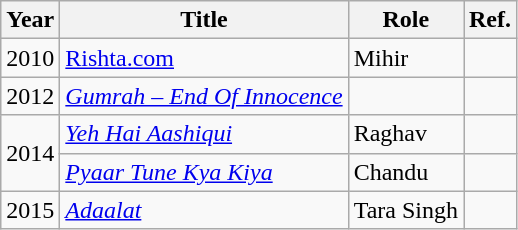<table class="wikitable">
<tr>
<th>Year</th>
<th>Title</th>
<th>Role</th>
<th>Ref.</th>
</tr>
<tr>
<td>2010</td>
<td><a href='#'>Rishta.com</a></td>
<td>Mihir</td>
<td></td>
</tr>
<tr>
<td>2012</td>
<td><em><a href='#'>Gumrah – End Of Innocence</a></em></td>
<td></td>
<td></td>
</tr>
<tr>
<td rowspan="2">2014</td>
<td><em><a href='#'>Yeh Hai Aashiqui</a></em></td>
<td>Raghav</td>
<td></td>
</tr>
<tr>
<td><em><a href='#'>Pyaar Tune Kya Kiya</a></em></td>
<td>Chandu</td>
<td></td>
</tr>
<tr>
<td>2015</td>
<td><em><a href='#'>Adaalat</a></em></td>
<td>Tara Singh</td>
<td></td>
</tr>
</table>
